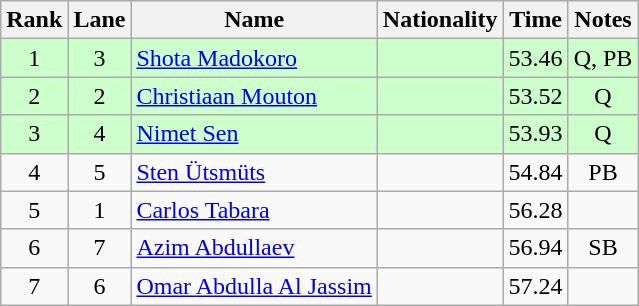<table class="wikitable sortable" style="text-align:center">
<tr>
<th>Rank</th>
<th>Lane</th>
<th>Name</th>
<th>Nationality</th>
<th>Time</th>
<th>Notes</th>
</tr>
<tr bgcolor=ccffcc>
<td align=center>1</td>
<td align=center>3</td>
<td align=left><a href='#'>Shota Madokoro</a></td>
<td align=left></td>
<td>53.46</td>
<td>Q, PB</td>
</tr>
<tr bgcolor=ccffcc>
<td align=center>2</td>
<td align=center>2</td>
<td align=left><a href='#'>Christiaan Mouton</a></td>
<td align=left></td>
<td>53.52</td>
<td>Q</td>
</tr>
<tr bgcolor=ccffcc>
<td align=center>3</td>
<td align=center>4</td>
<td align=left><a href='#'>Nimet Sen</a></td>
<td align=left></td>
<td>53.93</td>
<td>Q</td>
</tr>
<tr>
<td align=center>4</td>
<td align=center>5</td>
<td align=left><a href='#'>Sten Ütsmüts</a></td>
<td align=left></td>
<td>54.84</td>
<td>PB</td>
</tr>
<tr>
<td align=center>5</td>
<td align=center>1</td>
<td align=left><a href='#'>Carlos Tabara</a></td>
<td align=left></td>
<td>56.28</td>
<td></td>
</tr>
<tr>
<td align=center>6</td>
<td align=center>7</td>
<td align=left><a href='#'>Azim Abdullaev</a></td>
<td align=left></td>
<td>56.94</td>
<td>SB</td>
</tr>
<tr>
<td align=center>7</td>
<td align=center>6</td>
<td align=left><a href='#'>Omar Abdulla Al Jassim</a></td>
<td align=left></td>
<td>57.24</td>
<td></td>
</tr>
</table>
